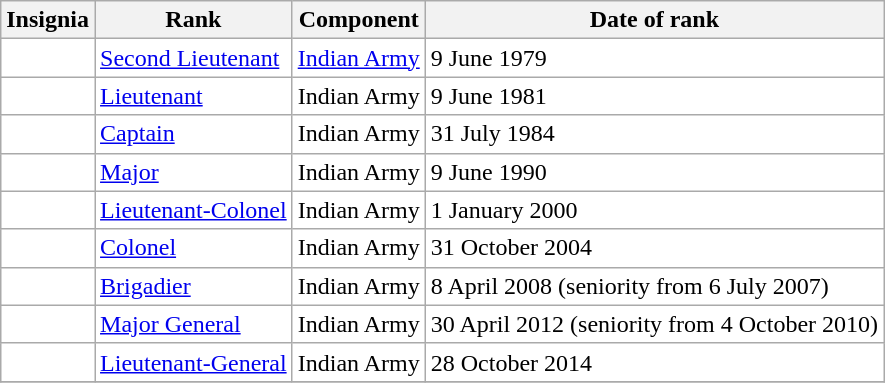<table class="wikitable" style="background:white">
<tr>
<th>Insignia</th>
<th>Rank</th>
<th>Component</th>
<th>Date of rank</th>
</tr>
<tr>
<td align="center"></td>
<td><a href='#'>Second Lieutenant</a></td>
<td><a href='#'>Indian Army</a></td>
<td>9 June 1979</td>
</tr>
<tr>
<td align="center"></td>
<td><a href='#'>Lieutenant</a></td>
<td>Indian Army</td>
<td>9 June 1981</td>
</tr>
<tr>
<td align="center"></td>
<td><a href='#'>Captain</a></td>
<td>Indian Army</td>
<td>31 July 1984</td>
</tr>
<tr>
<td align="center"></td>
<td><a href='#'>Major</a></td>
<td>Indian Army</td>
<td>9 June 1990</td>
</tr>
<tr>
<td align="center"></td>
<td><a href='#'>Lieutenant-Colonel</a></td>
<td>Indian Army</td>
<td>1 January 2000</td>
</tr>
<tr>
<td align="center"></td>
<td><a href='#'>Colonel</a></td>
<td>Indian Army</td>
<td>31 October 2004</td>
</tr>
<tr>
<td align="center"></td>
<td><a href='#'>Brigadier</a></td>
<td>Indian Army</td>
<td>8 April 2008 (seniority from 6 July 2007)</td>
</tr>
<tr>
<td align="center"></td>
<td><a href='#'>Major General</a></td>
<td>Indian Army</td>
<td>30 April 2012 (seniority from 4 October 2010)</td>
</tr>
<tr>
<td align="center"></td>
<td><a href='#'>Lieutenant-General</a></td>
<td>Indian Army</td>
<td>28 October 2014</td>
</tr>
<tr>
</tr>
</table>
